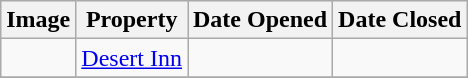<table class="wikitable">
<tr style="background:#EFEFEF">
<th><strong>Image</strong></th>
<th><strong>Property</strong></th>
<th><strong>Date Opened</strong></th>
<th><strong>Date Closed</strong></th>
</tr>
<tr>
<td align=center></td>
<td align=center><a href='#'>Desert Inn</a></td>
<td align=center></td>
<td align=center></td>
</tr>
<tr>
</tr>
</table>
